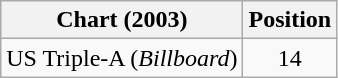<table class="wikitable">
<tr>
<th>Chart (2003)</th>
<th>Position</th>
</tr>
<tr>
<td>US Triple-A (<em>Billboard</em>)</td>
<td align="center">14</td>
</tr>
</table>
